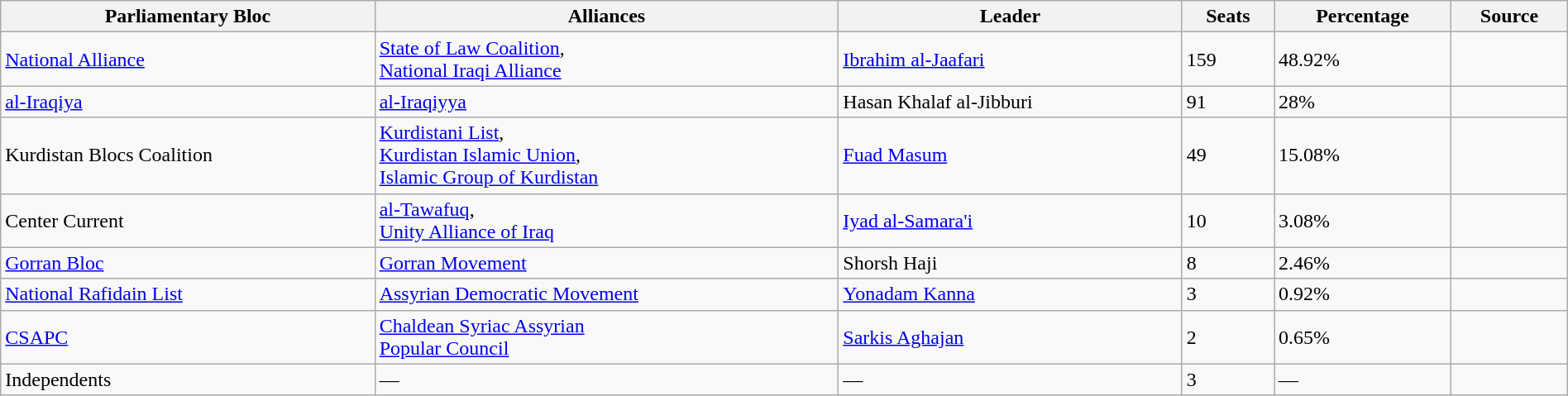<table style="width:100%;" class="wikitable sortable collapsible uncollapsed">
<tr>
<th>Parliamentary Bloc</th>
<th>Alliances</th>
<th>Leader</th>
<th>Seats</th>
<th>Percentage</th>
<th>Source</th>
</tr>
<tr>
<td><a href='#'>National Alliance</a></td>
<td><a href='#'>State of Law Coalition</a>,<br><a href='#'>National Iraqi Alliance</a></td>
<td><a href='#'>Ibrahim al-Jaafari</a></td>
<td>159</td>
<td>48.92%</td>
<td></td>
</tr>
<tr>
<td><a href='#'>al-Iraqiya</a></td>
<td><a href='#'>al-Iraqiyya</a></td>
<td>Hasan Khalaf al-Jibburi</td>
<td>91</td>
<td>28%</td>
<td></td>
</tr>
<tr>
<td>Kurdistan Blocs Coalition</td>
<td><a href='#'>Kurdistani List</a>,<br><a href='#'>Kurdistan Islamic Union</a>,<br><a href='#'>Islamic Group of Kurdistan</a></td>
<td><a href='#'>Fuad Masum</a></td>
<td>49</td>
<td>15.08%</td>
<td></td>
</tr>
<tr>
<td>Center Current</td>
<td><a href='#'>al-Tawafuq</a>,<br><a href='#'>Unity Alliance of Iraq</a></td>
<td><a href='#'>Iyad al-Samara'i</a></td>
<td>10</td>
<td>3.08%</td>
<td></td>
</tr>
<tr>
<td><a href='#'>Gorran Bloc</a></td>
<td><a href='#'>Gorran Movement</a></td>
<td>Shorsh Haji</td>
<td>8</td>
<td>2.46%</td>
<td></td>
</tr>
<tr>
<td><a href='#'>National Rafidain List</a></td>
<td><a href='#'>Assyrian Democratic Movement</a></td>
<td><a href='#'>Yonadam Kanna</a></td>
<td>3</td>
<td>0.92%</td>
<td></td>
</tr>
<tr>
<td><a href='#'>CSAPC</a></td>
<td><a href='#'>Chaldean Syriac Assyrian<br>Popular Council</a></td>
<td><a href='#'>Sarkis Aghajan</a></td>
<td>2</td>
<td>0.65%</td>
<td></td>
</tr>
<tr>
<td>Independents</td>
<td>—</td>
<td>—</td>
<td>3</td>
<td>—</td>
<td></td>
</tr>
</table>
